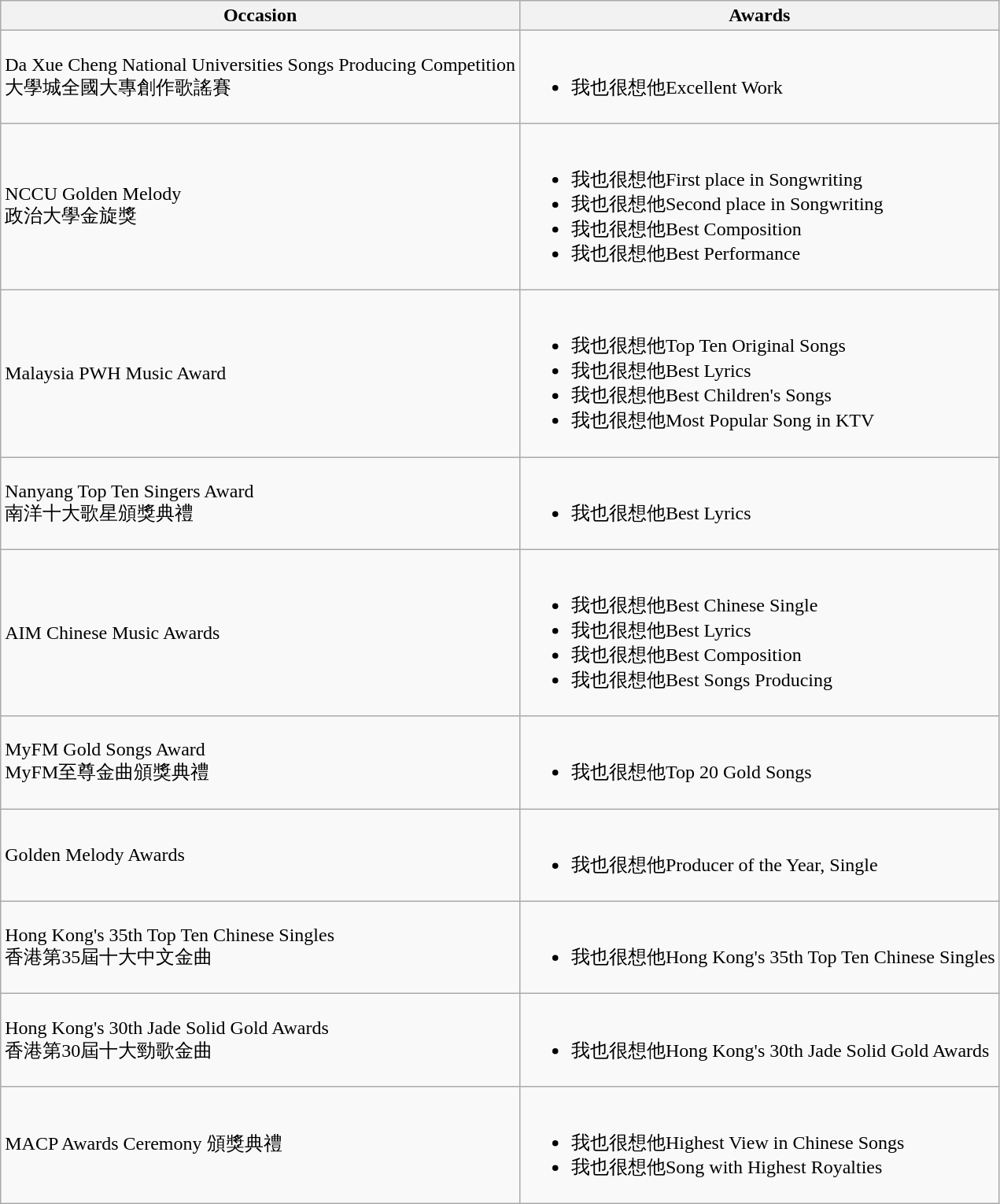<table class="wikitable">
<tr>
<th>Occasion</th>
<th>Awards</th>
</tr>
<tr>
<td>Da Xue Cheng National Universities Songs Producing Competition<br>大學城全國大專創作歌謠賽</td>
<td><br><ul><li><span>我也很想他</span>Excellent Work</li></ul></td>
</tr>
<tr>
<td>NCCU Golden Melody<br>政治大學金旋獎</td>
<td><br><ul><li><span>我也很想他</span>First place in Songwriting</li><li><span>我也很想他</span>Second place in Songwriting</li><li><span>我也很想他</span>Best Composition</li><li><span>我也很想他</span>Best Performance</li></ul></td>
</tr>
<tr>
<td>Malaysia PWH Music Award</td>
<td><br><ul><li><span>我也很想他</span>Top Ten Original Songs</li><li><span>我也很想他</span>Best Lyrics</li><li><span>我也很想他</span>Best Children's Songs</li><li><span>我也很想他</span>Most Popular Song in KTV</li></ul></td>
</tr>
<tr>
<td>Nanyang Top Ten Singers Award<br>南洋十大歌星頒獎典禮</td>
<td><br><ul><li><span>我也很想他</span>Best Lyrics</li></ul></td>
</tr>
<tr>
<td>AIM Chinese Music Awards</td>
<td><br><ul><li><span>我也很想他</span>Best Chinese Single</li><li><span>我也很想他</span>Best Lyrics</li><li><span>我也很想他</span>Best Composition</li><li><span>我也很想他</span>Best Songs Producing</li></ul></td>
</tr>
<tr>
<td>MyFM Gold Songs Award<br>MyFM至尊金曲頒獎典禮</td>
<td><br><ul><li><span>我也很想他</span>Top 20 Gold Songs</li></ul></td>
</tr>
<tr>
<td>Golden Melody Awards</td>
<td><br><ul><li><span>我也很想他</span>Producer of the Year, Single</li></ul></td>
</tr>
<tr>
<td>Hong Kong's 35th Top Ten Chinese Singles<br>香港第35屆十大中文金曲</td>
<td><br><ul><li><span>我也很想他</span>Hong Kong's 35th Top Ten Chinese Singles</li></ul></td>
</tr>
<tr>
<td>Hong Kong's 30th Jade Solid Gold Awards<br>香港第30屆十大勁歌金曲</td>
<td><br><ul><li><span>我也很想他</span>Hong Kong's 30th Jade Solid Gold Awards</li></ul></td>
</tr>
<tr>
<td>MACP Awards Ceremony 頒獎典禮</td>
<td><br><ul><li><span>我也很想他</span>Highest View in Chinese Songs</li><li><span>我也很想他</span>Song with Highest Royalties</li></ul></td>
</tr>
</table>
